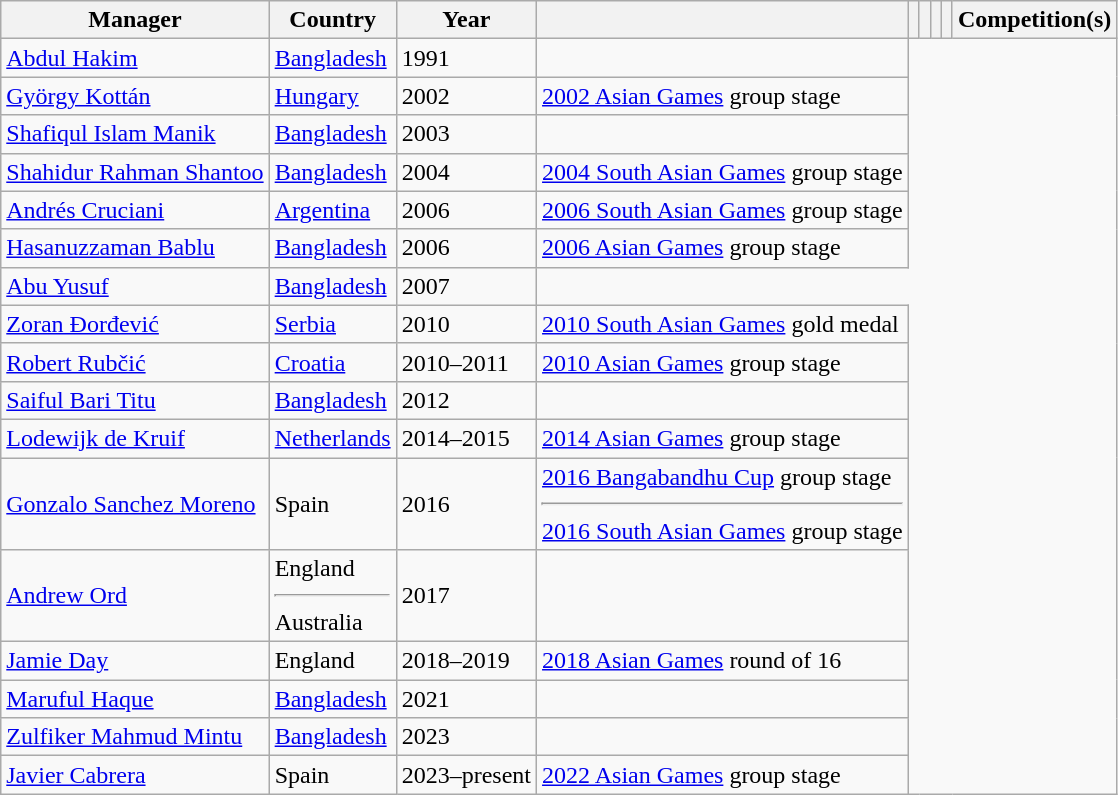<table class="wikitable sortable plainrowheaders">
<tr>
<th scope="col">Manager</th>
<th scope="col">Country</th>
<th scope="col">Year</th>
<th scope="col"></th>
<th scope="col"></th>
<th scope="col"></th>
<th scope="col"></th>
<th scope="col"></th>
<th scope="col">Competition(s)</th>
</tr>
<tr>
<td><a href='#'>Abdul Hakim</a></td>
<td> <a href='#'>Bangladesh</a></td>
<td>1991<br></td>
<td></td>
</tr>
<tr>
<td><a href='#'>György Kottán</a></td>
<td> <a href='#'>Hungary</a></td>
<td>2002<br></td>
<td><a href='#'>2002 Asian Games</a> group stage</td>
</tr>
<tr>
<td><a href='#'>Shafiqul Islam Manik</a></td>
<td> <a href='#'>Bangladesh</a></td>
<td>2003<br></td>
<td></td>
</tr>
<tr>
<td><a href='#'>Shahidur Rahman Shantoo</a></td>
<td> <a href='#'>Bangladesh</a></td>
<td>2004<br></td>
<td><a href='#'>2004 South Asian Games</a> group stage</td>
</tr>
<tr>
<td><a href='#'>Andrés Cruciani</a></td>
<td> <a href='#'>Argentina</a></td>
<td>2006<br></td>
<td><a href='#'>2006 South Asian Games</a> group stage</td>
</tr>
<tr>
<td><a href='#'>Hasanuzzaman Bablu</a></td>
<td> <a href='#'>Bangladesh</a></td>
<td>2006<br></td>
<td><a href='#'>2006 Asian Games</a> group stage</td>
</tr>
<tr>
<td><a href='#'>Abu Yusuf</a></td>
<td> <a href='#'>Bangladesh</a></td>
<td>2007<br></td>
</tr>
<tr>
<td><a href='#'>Zoran Đorđević</a></td>
<td> <a href='#'>Serbia</a></td>
<td>2010<br></td>
<td><a href='#'>2010 South Asian Games</a> gold medal</td>
</tr>
<tr>
<td><a href='#'>Robert Rubčić</a></td>
<td> <a href='#'>Croatia</a></td>
<td>2010–2011<br></td>
<td><a href='#'>2010 Asian Games</a> group stage</td>
</tr>
<tr>
<td><a href='#'>Saiful Bari Titu</a></td>
<td> <a href='#'>Bangladesh</a></td>
<td>2012<br></td>
<td></td>
</tr>
<tr>
<td><a href='#'>Lodewijk de Kruif</a></td>
<td> <a href='#'>Netherlands</a></td>
<td>2014–2015<br></td>
<td><a href='#'>2014 Asian Games</a> group stage</td>
</tr>
<tr>
<td><a href='#'>Gonzalo Sanchez Moreno</a></td>
<td> Spain</td>
<td>2016<br></td>
<td><a href='#'>2016 Bangabandhu Cup</a> group stage<hr><a href='#'>2016 South Asian Games</a> group stage</td>
</tr>
<tr>
<td><a href='#'>Andrew Ord</a></td>
<td> England<hr>  Australia</td>
<td>2017<br></td>
<td></td>
</tr>
<tr>
<td><a href='#'>Jamie Day</a></td>
<td> England</td>
<td>2018–2019<br></td>
<td><a href='#'>2018 Asian Games</a> round of 16</td>
</tr>
<tr>
<td><a href='#'>Maruful Haque</a></td>
<td> <a href='#'>Bangladesh</a></td>
<td>2021<br></td>
<td></td>
</tr>
<tr>
<td><a href='#'>Zulfiker Mahmud Mintu</a></td>
<td> <a href='#'>Bangladesh</a></td>
<td>2023<br></td>
<td></td>
</tr>
<tr>
<td><a href='#'>Javier Cabrera</a></td>
<td> Spain</td>
<td>2023–present<br></td>
<td><a href='#'>2022 Asian Games</a> group stage</td>
</tr>
</table>
